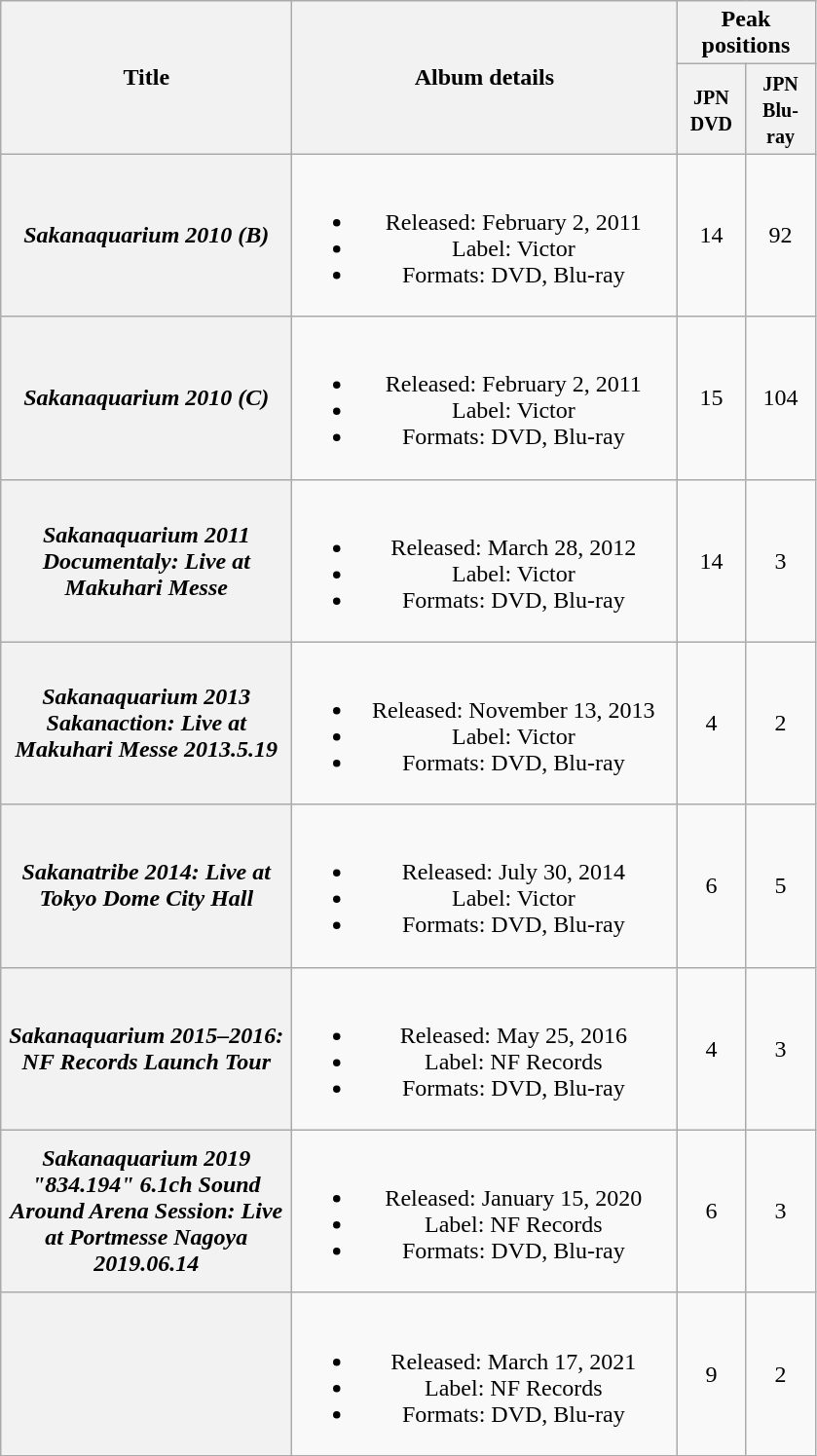<table class="wikitable plainrowheaders" style="text-align:center;">
<tr>
<th style="width:12em;" rowspan="2">Title</th>
<th style="width:16em;" rowspan="2">Album details</th>
<th colspan="2">Peak positions</th>
</tr>
<tr>
<th style="width:2.5em;"><small>JPN DVD</small><br></th>
<th style="width:2.5em;"><small>JPN Blu-ray</small><br></th>
</tr>
<tr>
<th scope="row"><em>Sakanaquarium 2010 (B)</em></th>
<td><br><ul><li>Released: February 2, 2011</li><li>Label: Victor</li><li>Formats: DVD, Blu-ray</li></ul></td>
<td>14</td>
<td>92</td>
</tr>
<tr>
<th scope="row"><em>Sakanaquarium 2010 (C)</em></th>
<td><br><ul><li>Released: February 2, 2011</li><li>Label: Victor</li><li>Formats: DVD, Blu-ray</li></ul></td>
<td>15</td>
<td>104</td>
</tr>
<tr>
<th scope="row"><em>Sakanaquarium 2011 Documentaly: Live at Makuhari Messe</em></th>
<td><br><ul><li>Released: March 28, 2012</li><li>Label: Victor</li><li>Formats: DVD, Blu-ray</li></ul></td>
<td>14</td>
<td>3</td>
</tr>
<tr>
<th scope="row"><em>Sakanaquarium 2013 Sakanaction: Live at Makuhari Messe 2013.5.19</em></th>
<td><br><ul><li>Released: November 13, 2013</li><li>Label: Victor</li><li>Formats: DVD, Blu-ray</li></ul></td>
<td>4</td>
<td>2</td>
</tr>
<tr>
<th scope="row"><em>Sakanatribe 2014: Live at Tokyo Dome City Hall</em></th>
<td><br><ul><li>Released: July 30, 2014</li><li>Label: Victor</li><li>Formats: DVD, Blu-ray</li></ul></td>
<td>6</td>
<td>5</td>
</tr>
<tr>
<th scope="row"><em>Sakanaquarium 2015–2016: NF Records Launch Tour</em></th>
<td><br><ul><li>Released: May 25, 2016</li><li>Label: NF Records</li><li>Formats: DVD, Blu-ray</li></ul></td>
<td>4</td>
<td>3</td>
</tr>
<tr>
<th scope="row"><em>Sakanaquarium 2019 "834.194" 6.1ch Sound Around Arena Session: Live at Portmesse Nagoya 2019.06.14</em></th>
<td><br><ul><li>Released: January 15, 2020</li><li>Label: NF Records</li><li>Formats: DVD, Blu-ray</li></ul></td>
<td>6</td>
<td>3</td>
</tr>
<tr>
<th scope="row"></th>
<td><br><ul><li>Released: March 17, 2021</li><li>Label: NF Records</li><li>Formats: DVD, Blu-ray</li></ul></td>
<td>9</td>
<td>2</td>
</tr>
</table>
